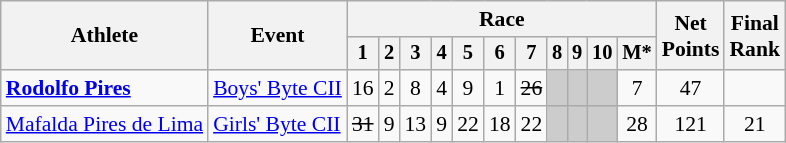<table class=wikitable style="font-size:90%; text-align:center;">
<tr>
<th rowspan=2>Athlete</th>
<th rowspan=2>Event</th>
<th colspan=11>Race</th>
<th rowspan=2>Net<br>Points</th>
<th rowspan=2>Final<br>Rank</th>
</tr>
<tr style="font-size:95%">
<th>1</th>
<th>2</th>
<th>3</th>
<th>4</th>
<th>5</th>
<th>6</th>
<th>7</th>
<th>8</th>
<th>9</th>
<th>10</th>
<th>M*</th>
</tr>
<tr>
<td align=left><strong><a href='#'>Rodolfo Pires</a></strong></td>
<td align=left><a href='#'>Boys' Byte CII</a></td>
<td>16</td>
<td>2</td>
<td>8</td>
<td>4</td>
<td>9</td>
<td>1</td>
<td><s>26</s></td>
<td bgcolor=#ccc></td>
<td bgcolor=#ccc></td>
<td bgcolor=#ccc></td>
<td>7</td>
<td>47</td>
<td></td>
</tr>
<tr>
<td align=left><a href='#'>Mafalda Pires de Lima</a></td>
<td align=left><a href='#'>Girls' Byte CII</a></td>
<td><s>31</s></td>
<td>9</td>
<td>13</td>
<td>9</td>
<td>22</td>
<td>18</td>
<td>22</td>
<td bgcolor=#ccc></td>
<td bgcolor=#ccc></td>
<td bgcolor=#ccc></td>
<td>28</td>
<td>121</td>
<td>21</td>
</tr>
</table>
